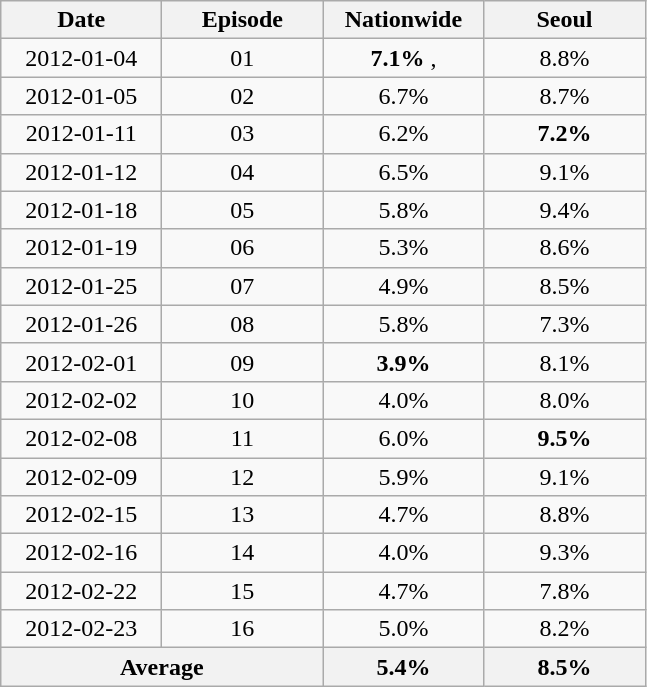<table class="wikitable">
<tr>
<th width=100>Date</th>
<th width=100>Episode</th>
<th width=100>Nationwide</th>
<th width=100>Seoul</th>
</tr>
<tr align=center>
<td>2012-01-04</td>
<td>01</td>
<td><span> <strong>7.1% </strong>,</span></td>
<td>8.8%</td>
</tr>
<tr align=center>
<td>2012-01-05</td>
<td>02</td>
<td>6.7%</td>
<td>8.7%</td>
</tr>
<tr align=center>
<td>2012-01-11</td>
<td>03</td>
<td>6.2%</td>
<td><span><strong>7.2%</strong></span></td>
</tr>
<tr align=center>
<td>2012-01-12</td>
<td>04</td>
<td>6.5%</td>
<td>9.1%</td>
</tr>
<tr align=center>
<td>2012-01-18</td>
<td>05</td>
<td>5.8%</td>
<td>9.4%</td>
</tr>
<tr align=center>
<td>2012-01-19</td>
<td>06</td>
<td>5.3%</td>
<td>8.6%</td>
</tr>
<tr align=center>
<td>2012-01-25</td>
<td>07</td>
<td>4.9%</td>
<td>8.5%</td>
</tr>
<tr align=center>
<td>2012-01-26</td>
<td>08</td>
<td>5.8%</td>
<td>7.3%</td>
</tr>
<tr align=center>
<td>2012-02-01</td>
<td>09</td>
<td><span><strong>3.9%</strong></span></td>
<td>8.1%</td>
</tr>
<tr align=center>
<td>2012-02-02</td>
<td>10</td>
<td>4.0%</td>
<td>8.0%</td>
</tr>
<tr align=center>
<td>2012-02-08</td>
<td>11</td>
<td>6.0%</td>
<td><span><strong>9.5%</strong></span></td>
</tr>
<tr align=center>
<td>2012-02-09</td>
<td>12</td>
<td>5.9%</td>
<td>9.1%</td>
</tr>
<tr align=center>
<td>2012-02-15</td>
<td>13</td>
<td>4.7%</td>
<td>8.8%</td>
</tr>
<tr align=center>
<td>2012-02-16</td>
<td>14</td>
<td>4.0%</td>
<td>9.3%</td>
</tr>
<tr align=center>
<td>2012-02-22</td>
<td>15</td>
<td>4.7%</td>
<td>7.8%</td>
</tr>
<tr align=center>
<td>2012-02-23</td>
<td>16</td>
<td>5.0%</td>
<td>8.2%</td>
</tr>
<tr align="center">
<th colspan=2>Average</th>
<th>5.4%</th>
<th>8.5%</th>
</tr>
</table>
